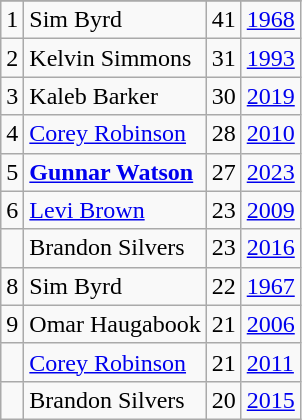<table class="wikitable">
<tr>
</tr>
<tr>
<td>1</td>
<td>Sim Byrd</td>
<td>41</td>
<td><a href='#'>1968</a></td>
</tr>
<tr>
<td>2</td>
<td>Kelvin Simmons</td>
<td>31</td>
<td><a href='#'>1993</a></td>
</tr>
<tr>
<td>3</td>
<td>Kaleb Barker</td>
<td>30</td>
<td><a href='#'>2019</a></td>
</tr>
<tr>
<td>4</td>
<td><a href='#'>Corey Robinson</a></td>
<td>28</td>
<td><a href='#'>2010</a></td>
</tr>
<tr>
<td>5</td>
<td><strong><a href='#'>Gunnar Watson</a></strong></td>
<td>27</td>
<td><a href='#'>2023</a></td>
</tr>
<tr>
<td>6</td>
<td><a href='#'>Levi Brown</a></td>
<td>23</td>
<td><a href='#'>2009</a></td>
</tr>
<tr>
<td></td>
<td>Brandon Silvers</td>
<td>23</td>
<td><a href='#'>2016</a></td>
</tr>
<tr>
<td>8</td>
<td>Sim Byrd</td>
<td>22</td>
<td><a href='#'>1967</a></td>
</tr>
<tr>
<td>9</td>
<td>Omar Haugabook</td>
<td>21</td>
<td><a href='#'>2006</a></td>
</tr>
<tr>
<td></td>
<td><a href='#'>Corey Robinson</a></td>
<td>21</td>
<td><a href='#'>2011</a></td>
</tr>
<tr>
<td></td>
<td>Brandon Silvers</td>
<td>20</td>
<td><a href='#'>2015</a></td>
</tr>
</table>
